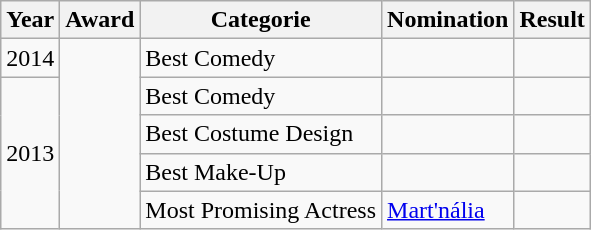<table class="wikitable">
<tr>
<th>Year</th>
<th>Award</th>
<th>Categorie</th>
<th>Nomination</th>
<th>Result</th>
</tr>
<tr>
<td>2014</td>
<td rowspan="5"></td>
<td>Best Comedy</td>
<td></td>
<td></td>
</tr>
<tr>
<td rowspan="4">2013</td>
<td>Best Comedy</td>
<td></td>
<td></td>
</tr>
<tr>
<td>Best Costume Design</td>
<td></td>
<td></td>
</tr>
<tr>
<td>Best Make-Up</td>
<td></td>
<td></td>
</tr>
<tr>
<td>Most Promising Actress</td>
<td><a href='#'>Mart'nália</a></td>
<td></td>
</tr>
</table>
